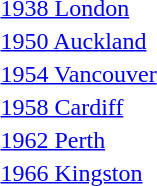<table>
<tr>
<td><a href='#'>1938 London</a><br></td>
<td></td>
<td></td>
<td></td>
</tr>
<tr>
<td><a href='#'>1950 Auckland</a><br></td>
<td></td>
<td></td>
<td></td>
</tr>
<tr>
<td><a href='#'>1954 Vancouver</a><br></td>
<td></td>
<td></td>
<td></td>
</tr>
<tr>
<td><a href='#'>1958 Cardiff</a><br></td>
<td></td>
<td></td>
<td></td>
</tr>
<tr>
<td><a href='#'>1962 Perth</a><br></td>
<td></td>
<td></td>
<td></td>
</tr>
<tr>
<td><a href='#'>1966 Kingston</a><br></td>
<td></td>
<td></td>
<td></td>
</tr>
</table>
